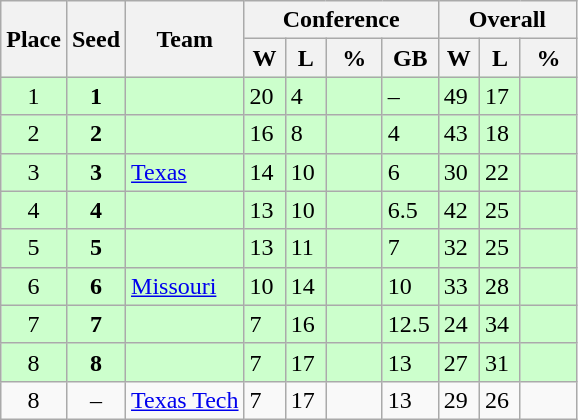<table class="wikitable">
<tr>
<th rowspan ="2">Place</th>
<th rowspan ="2">Seed</th>
<th rowspan ="2">Team</th>
<th colspan = "4">Conference</th>
<th colspan = "3">Overall</th>
</tr>
<tr>
<th scope="col" style="width: 20px;">W</th>
<th scope="col" style="width: 20px;">L</th>
<th scope="col" style="width: 30px;">%</th>
<th scope="col" style="width: 30px;">GB</th>
<th scope="col" style="width: 20px;">W</th>
<th scope="col" style="width: 20px;">L</th>
<th scope="col" style="width: 30px;">%</th>
</tr>
<tr bgcolor=#ccffcc>
<td style="text-align:center;">1</td>
<td style="text-align:center;"><strong>1</strong></td>
<td></td>
<td>20</td>
<td>4</td>
<td></td>
<td>–</td>
<td>49</td>
<td>17</td>
<td></td>
</tr>
<tr bgcolor=#ccffcc>
<td style="text-align:center;">2</td>
<td style="text-align:center;"><strong>2</strong></td>
<td></td>
<td>16</td>
<td>8</td>
<td></td>
<td>4</td>
<td>43</td>
<td>18</td>
<td></td>
</tr>
<tr bgcolor=#ccffcc>
<td style="text-align:center;">3</td>
<td style="text-align:center;"><strong>3</strong></td>
<td><a href='#'>Texas</a></td>
<td>14</td>
<td>10</td>
<td></td>
<td>6</td>
<td>30</td>
<td>22</td>
<td></td>
</tr>
<tr bgcolor=#ccffcc>
<td style="text-align:center;">4</td>
<td style="text-align:center;"><strong>4</strong></td>
<td></td>
<td>13</td>
<td>10</td>
<td></td>
<td>6.5</td>
<td>42</td>
<td>25</td>
<td></td>
</tr>
<tr bgcolor=#ccffcc>
<td style="text-align:center;">5</td>
<td style="text-align:center;"><strong>5</strong></td>
<td></td>
<td>13</td>
<td>11</td>
<td></td>
<td>7</td>
<td>32</td>
<td>25</td>
<td></td>
</tr>
<tr bgcolor=#ccffcc>
<td style="text-align:center;">6</td>
<td style="text-align:center;"><strong>6</strong></td>
<td><a href='#'>Missouri</a></td>
<td>10</td>
<td>14</td>
<td></td>
<td>10</td>
<td>33</td>
<td>28</td>
<td></td>
</tr>
<tr bgcolor=#ccffcc>
<td style="text-align:center;">7</td>
<td style="text-align:center;"><strong>7</strong></td>
<td></td>
<td>7</td>
<td>16</td>
<td></td>
<td>12.5</td>
<td>24</td>
<td>34</td>
<td></td>
</tr>
<tr bgcolor=#ccffcc>
<td style="text-align:center;">8</td>
<td style="text-align:center;"><strong>8</strong></td>
<td></td>
<td>7</td>
<td>17</td>
<td></td>
<td>13</td>
<td>27</td>
<td>31</td>
<td></td>
</tr>
<tr>
<td style="text-align:center;">8</td>
<td style="text-align:center;">–</td>
<td><a href='#'>Texas Tech</a></td>
<td>7</td>
<td>17</td>
<td></td>
<td>13</td>
<td>29</td>
<td>26</td>
<td></td>
</tr>
</table>
